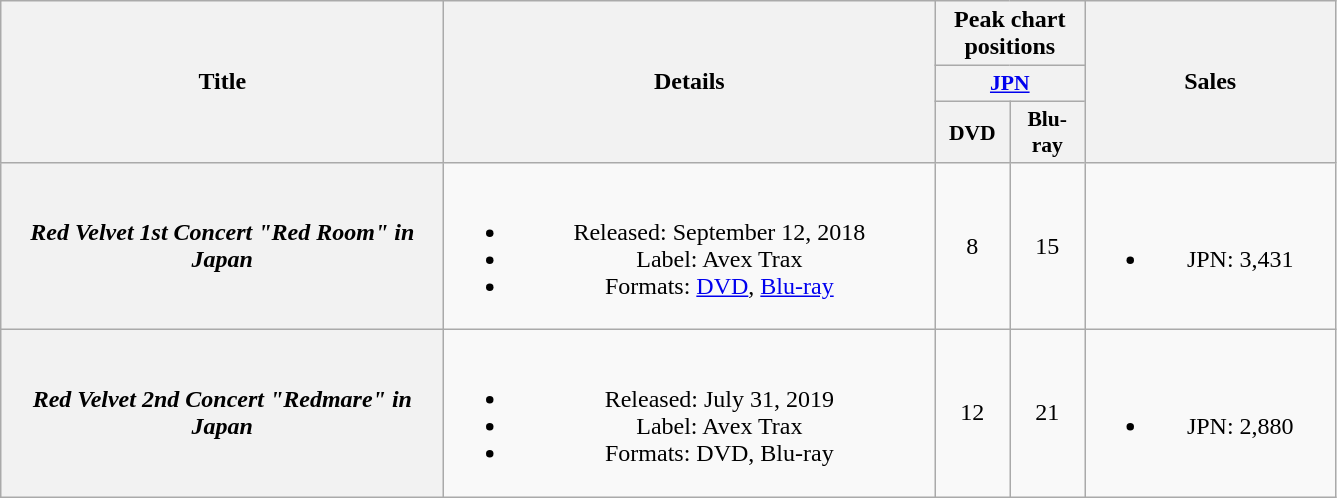<table class="wikitable plainrowheaders" style="text-align:center">
<tr>
<th rowspan="3" style="width:18em">Title</th>
<th rowspan="3" style="width:20em">Details</th>
<th colspan="2">Peak chart positions</th>
<th rowspan="3" style="width:10em">Sales</th>
</tr>
<tr>
<th colspan="2" style="width:3em;font-size:90%"><a href='#'>JPN</a></th>
</tr>
<tr>
<th style="width:3em;font-size:90%">DVD<br></th>
<th style="width:3em;font-size:90%">Blu-ray<br></th>
</tr>
<tr>
<th scope="row"><em>Red Velvet 1st Concert "Red Room" in Japan</em></th>
<td><br><ul><li>Released: September 12, 2018</li><li>Label: Avex Trax</li><li>Formats: <a href='#'>DVD</a>, <a href='#'>Blu-ray</a></li></ul></td>
<td>8</td>
<td>15</td>
<td><br><ul><li>JPN: 3,431</li></ul></td>
</tr>
<tr>
<th scope="row"><em>Red Velvet 2nd Concert "Redmare" in Japan</em></th>
<td><br><ul><li>Released: July 31, 2019</li><li>Label: Avex Trax</li><li>Formats: DVD, Blu-ray</li></ul></td>
<td>12</td>
<td>21</td>
<td><br><ul><li>JPN: 2,880</li></ul></td>
</tr>
</table>
